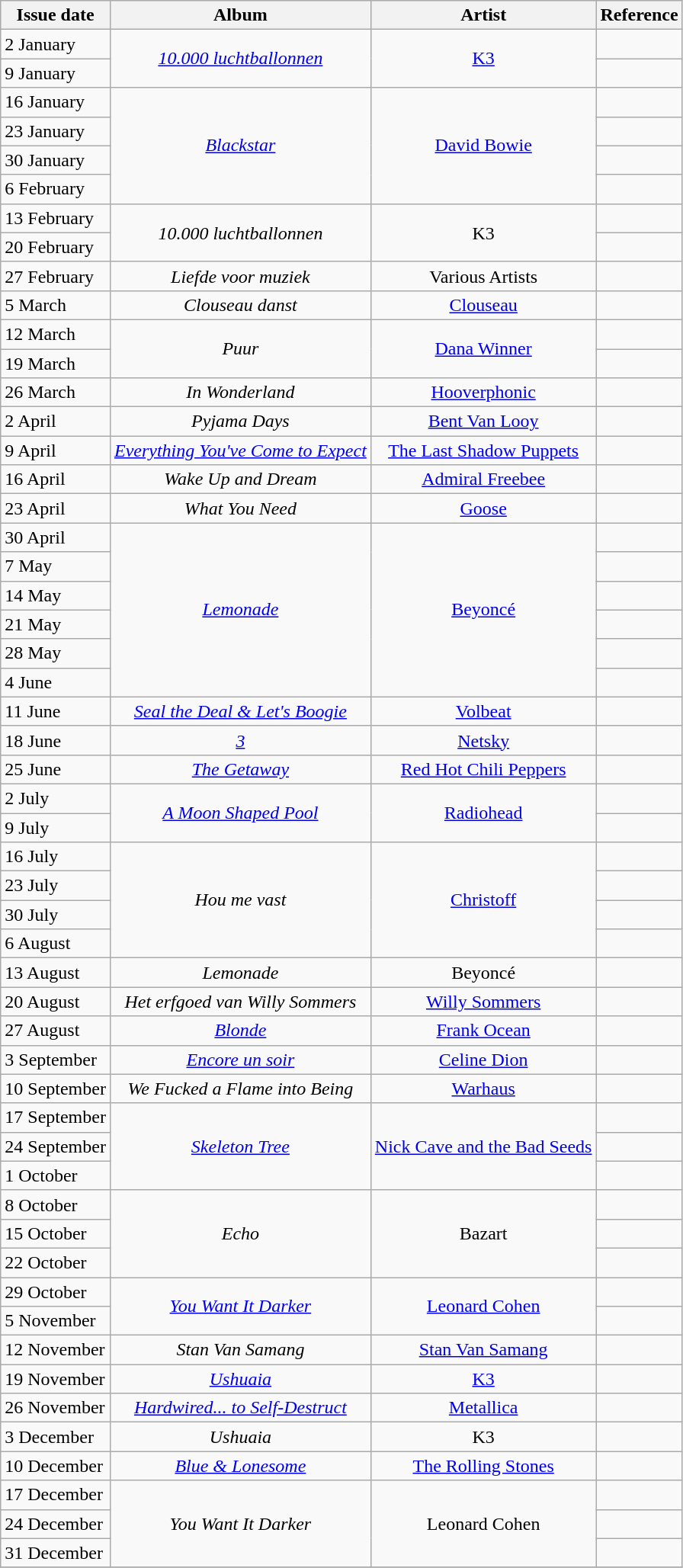<table class="wikitable">
<tr>
<th>Issue date</th>
<th>Album</th>
<th>Artist</th>
<th>Reference</th>
</tr>
<tr>
<td>2 January</td>
<td align="center" rowspan="2"><em><a href='#'>10.000 luchtballonnen</a></em></td>
<td align="center" rowspan="2"><a href='#'>K3</a></td>
<td align="center"></td>
</tr>
<tr>
<td>9 January</td>
<td align="center"></td>
</tr>
<tr>
<td>16 January</td>
<td align="center" rowspan="4"><em><a href='#'>Blackstar</a></em></td>
<td align="center" rowspan="4"><a href='#'>David Bowie</a></td>
<td align="center"></td>
</tr>
<tr>
<td>23 January</td>
<td align="center"></td>
</tr>
<tr>
<td>30 January</td>
<td align="center"></td>
</tr>
<tr>
<td>6 February</td>
<td align="center"></td>
</tr>
<tr>
<td>13 February</td>
<td align="center" rowspan="2"><em>10.000 luchtballonnen</em></td>
<td align="center" rowspan="2">K3</td>
<td align="center"></td>
</tr>
<tr>
<td>20 February</td>
<td align="center"></td>
</tr>
<tr>
<td>27 February</td>
<td align="center"><em>Liefde voor muziek</em></td>
<td align="center">Various Artists</td>
<td align="center"></td>
</tr>
<tr>
<td>5 March</td>
<td align="center"><em>Clouseau danst</em></td>
<td align="center"><a href='#'>Clouseau</a></td>
<td align="center"></td>
</tr>
<tr>
<td>12 March</td>
<td align="center" rowspan="2"><em>Puur</em></td>
<td align="center" rowspan="2"><a href='#'>Dana Winner</a></td>
<td align="center"></td>
</tr>
<tr>
<td>19 March</td>
<td align="center"></td>
</tr>
<tr>
<td>26 March</td>
<td align="center"><em>In Wonderland</em></td>
<td align="center"><a href='#'>Hooverphonic</a></td>
<td align="center"></td>
</tr>
<tr>
<td>2 April</td>
<td align="center"><em>Pyjama Days</em></td>
<td align="center"><a href='#'>Bent Van Looy</a></td>
<td align="center"></td>
</tr>
<tr>
<td>9 April</td>
<td align="center"><em><a href='#'>Everything You've Come to Expect</a></em></td>
<td align="center"><a href='#'>The Last Shadow Puppets</a></td>
<td align="center"></td>
</tr>
<tr>
<td>16 April</td>
<td align="center"><em>Wake Up and Dream</em></td>
<td align="center"><a href='#'>Admiral Freebee</a></td>
<td align="center"></td>
</tr>
<tr>
<td>23 April</td>
<td align="center"><em>What You Need</em></td>
<td align="center"><a href='#'>Goose</a></td>
<td align="center"></td>
</tr>
<tr>
<td>30 April</td>
<td align="center" rowspan="6"><em><a href='#'>Lemonade</a></em></td>
<td align="center" rowspan="6"><a href='#'>Beyoncé</a></td>
<td align="center"></td>
</tr>
<tr>
<td>7 May</td>
<td align="center"></td>
</tr>
<tr>
<td>14 May</td>
<td align="center"></td>
</tr>
<tr>
<td>21 May</td>
<td align="center"></td>
</tr>
<tr>
<td>28 May</td>
<td align="center"></td>
</tr>
<tr>
<td>4 June</td>
<td align="center"></td>
</tr>
<tr>
<td>11 June</td>
<td align="center"><em><a href='#'>Seal the Deal & Let's Boogie</a></em></td>
<td align="center"><a href='#'>Volbeat</a></td>
<td align="center"></td>
</tr>
<tr>
<td>18 June</td>
<td align="center"><em><a href='#'>3</a></em></td>
<td align="center"><a href='#'>Netsky</a></td>
<td align="center"></td>
</tr>
<tr>
<td>25 June</td>
<td align="center"><em><a href='#'>The Getaway</a></em></td>
<td align="center"><a href='#'>Red Hot Chili Peppers</a></td>
<td align="center"></td>
</tr>
<tr>
<td>2 July</td>
<td align="center" rowspan="2"><em><a href='#'>A Moon Shaped Pool</a></em></td>
<td align="center" rowspan="2"><a href='#'>Radiohead</a></td>
<td align="center"></td>
</tr>
<tr>
<td>9 July</td>
<td align="center"></td>
</tr>
<tr>
<td>16 July</td>
<td align="center" rowspan="4"><em>Hou me vast</em></td>
<td align="center" rowspan="4"><a href='#'>Christoff</a></td>
<td align="center"></td>
</tr>
<tr>
<td>23 July</td>
<td align="center"></td>
</tr>
<tr>
<td>30 July</td>
<td align="center"></td>
</tr>
<tr>
<td>6 August</td>
<td align="center"></td>
</tr>
<tr>
<td>13 August</td>
<td align="center"><em>Lemonade</em></td>
<td align="center">Beyoncé</td>
<td align="center"></td>
</tr>
<tr>
<td>20 August</td>
<td align="center"><em>Het erfgoed van Willy Sommers</em></td>
<td align="center"><a href='#'>Willy Sommers</a></td>
<td align="center"></td>
</tr>
<tr>
<td>27 August</td>
<td align="center"><em><a href='#'>Blonde</a></em></td>
<td align="center"><a href='#'>Frank Ocean</a></td>
<td align="center"></td>
</tr>
<tr>
<td>3 September</td>
<td align="center"><em><a href='#'>Encore un soir</a></em></td>
<td align="center"><a href='#'>Celine Dion</a></td>
<td align="center"></td>
</tr>
<tr>
<td>10 September</td>
<td align="center"><em>We Fucked a Flame into Being</em></td>
<td align="center"><a href='#'>Warhaus</a></td>
<td align="center"></td>
</tr>
<tr>
<td>17 September</td>
<td align="center" rowspan="3"><em><a href='#'>Skeleton Tree</a></em></td>
<td align="center" rowspan="3"><a href='#'>Nick Cave and the Bad Seeds</a></td>
<td align="center"></td>
</tr>
<tr>
<td>24 September</td>
<td align="center"></td>
</tr>
<tr>
<td>1 October</td>
<td align="center"></td>
</tr>
<tr>
<td>8 October</td>
<td align="center" rowspan="3"><em>Echo</em></td>
<td align="center" rowspan="3">Bazart</td>
<td align="center"></td>
</tr>
<tr>
<td>15 October</td>
<td align="center"></td>
</tr>
<tr>
<td>22 October</td>
<td align="center"></td>
</tr>
<tr>
<td>29 October</td>
<td align="center" rowspan="2"><em><a href='#'>You Want It Darker</a></em></td>
<td align="center" rowspan="2"><a href='#'>Leonard Cohen</a></td>
<td align="center"></td>
</tr>
<tr>
<td>5 November</td>
<td align="center"></td>
</tr>
<tr>
<td>12 November</td>
<td align="center"><em>Stan Van Samang</em></td>
<td align="center"><a href='#'>Stan Van Samang</a></td>
<td align="center"></td>
</tr>
<tr>
<td>19 November</td>
<td align="center"><em><a href='#'>Ushuaia</a></em></td>
<td align="center"><a href='#'>K3</a></td>
<td align="center"></td>
</tr>
<tr>
<td>26 November</td>
<td align="center"><em><a href='#'>Hardwired... to Self-Destruct</a></em></td>
<td align="center"><a href='#'>Metallica</a></td>
<td align="center"></td>
</tr>
<tr>
<td>3 December</td>
<td align="center"><em>Ushuaia</em></td>
<td align="center">K3</td>
<td align="center"></td>
</tr>
<tr>
<td>10 December</td>
<td align="center"><em><a href='#'>Blue & Lonesome</a></em></td>
<td align="center"><a href='#'>The Rolling Stones</a></td>
<td align="center"></td>
</tr>
<tr>
<td>17 December</td>
<td align="center" rowspan="3"><em>You Want It Darker</em></td>
<td align="center" rowspan="3">Leonard Cohen</td>
<td align="center"></td>
</tr>
<tr>
<td>24 December</td>
<td align="center"></td>
</tr>
<tr>
<td>31 December</td>
<td align="center"></td>
</tr>
<tr>
</tr>
</table>
